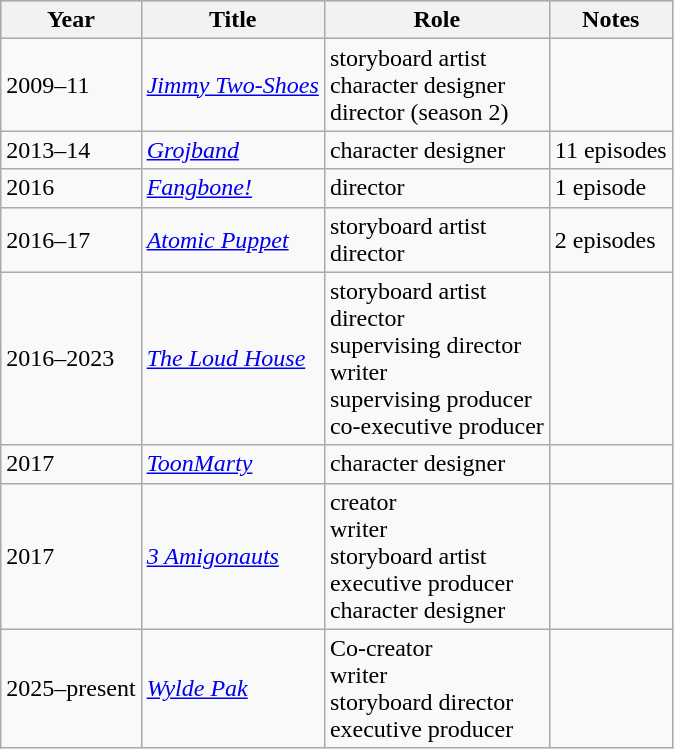<table class="wikitable">
<tr style="background:#b0c4de; text-align:center;">
<th>Year</th>
<th>Title</th>
<th>Role</th>
<th>Notes</th>
</tr>
<tr>
<td>2009–11</td>
<td><em><a href='#'>Jimmy Two-Shoes</a></em></td>
<td>storyboard artist<br>character designer<br>director (season 2)</td>
<td></td>
</tr>
<tr>
<td>2013–14</td>
<td><em><a href='#'>Grojband</a></em></td>
<td>character designer</td>
<td>11 episodes</td>
</tr>
<tr>
<td>2016</td>
<td><em><a href='#'>Fangbone!</a></em></td>
<td>director</td>
<td>1 episode</td>
</tr>
<tr>
<td>2016–17</td>
<td><em><a href='#'>Atomic Puppet</a></em></td>
<td>storyboard artist<br>director</td>
<td>2 episodes</td>
</tr>
<tr>
<td>2016–2023</td>
<td><em><a href='#'>The Loud House</a></em></td>
<td>storyboard artist<br>director<br>supervising director<br>writer<br>supervising producer<br>co-executive producer</td>
<td></td>
</tr>
<tr>
<td>2017</td>
<td><em><a href='#'>ToonMarty</a></em></td>
<td>character designer</td>
<td></td>
</tr>
<tr>
<td>2017</td>
<td><em><a href='#'>3 Amigonauts</a></em></td>
<td>creator<br>writer<br>storyboard artist<br>executive producer<br>character designer</td>
<td></td>
</tr>
<tr>
<td>2025–present</td>
<td><em><a href='#'>Wylde Pak</a></em></td>
<td>Co-creator<br>writer<br>storyboard director<br>executive producer</td>
<td></td>
</tr>
</table>
